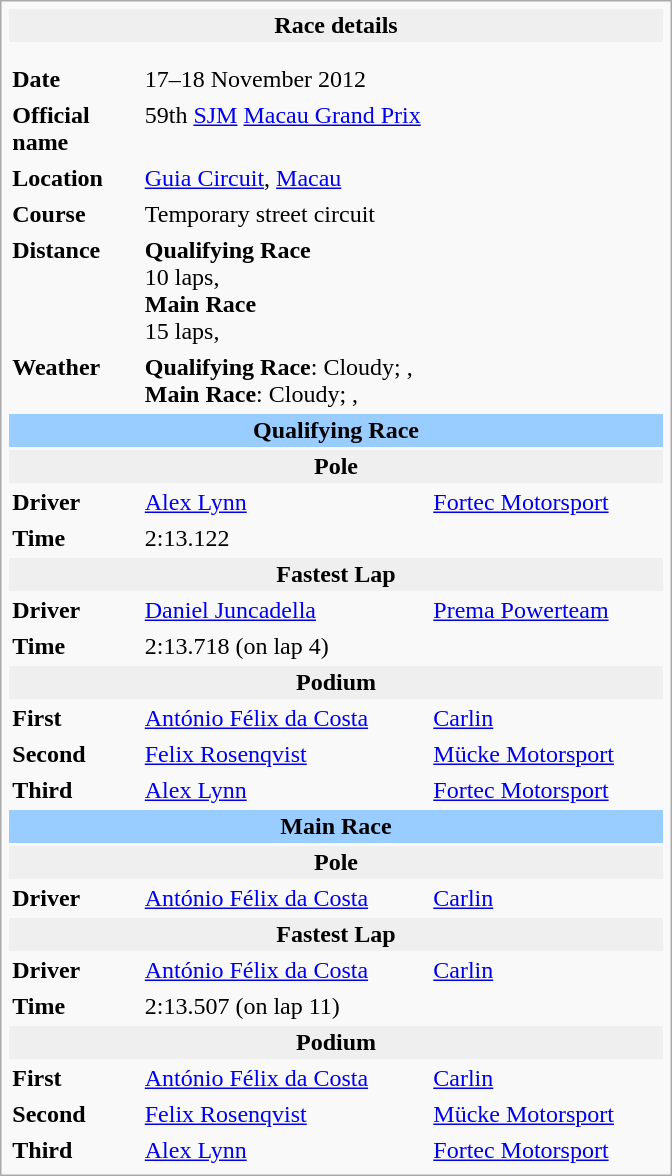<table class="infobox" align="right" cellpadding="2" style="float:right; width: 28em; ">
<tr>
<th colspan="3" style="background:#efefef;" align=center>Race details</th>
</tr>
<tr>
<td colspan="3" style="text-align:center;"></td>
</tr>
<tr>
<td colspan="3" style="text-align:center;"></td>
</tr>
<tr>
<td style="width: 20%;"><strong>Date</strong></td>
<td>17–18 November 2012</td>
</tr>
<tr>
<td><strong>Official name</strong></td>
<td colspan=2>59th <a href='#'>SJM</a> <a href='#'>Macau Grand Prix</a></td>
</tr>
<tr>
<td><strong>Location</strong></td>
<td colspan=2><a href='#'>Guia Circuit</a>, <a href='#'>Macau</a></td>
</tr>
<tr>
<td><strong>Course</strong></td>
<td colspan=2>Temporary street circuit<br></td>
</tr>
<tr>
<td><strong>Distance</strong></td>
<td colspan=2><strong>Qualifying Race</strong><br>10 laps, <br><strong>Main Race</strong><br>15 laps, </td>
</tr>
<tr>
<td><strong>Weather</strong></td>
<td colspan=2><strong>Qualifying Race</strong>: Cloudy;  ,  <br><strong>Main Race</strong>: Cloudy;  ,  </td>
</tr>
<tr>
<td colspan="3" style="text-align:center; background-color:#99ccff"><strong>Qualifying Race</strong></td>
</tr>
<tr>
<th colspan="3" style="background:#efefef;" align=center>Pole</th>
</tr>
<tr>
<td><strong>Driver</strong></td>
<td> <a href='#'>Alex Lynn</a></td>
<td><a href='#'>Fortec Motorsport</a></td>
</tr>
<tr>
<td><strong>Time</strong></td>
<td colspan=2>2:13.122</td>
</tr>
<tr>
<th colspan="3" style="background:#efefef;" align=center>Fastest Lap</th>
</tr>
<tr>
<td><strong>Driver</strong></td>
<td> <a href='#'>Daniel Juncadella</a></td>
<td><a href='#'>Prema Powerteam</a></td>
</tr>
<tr>
<td><strong>Time</strong></td>
<td colspan=2>2:13.718 (on lap 4)</td>
</tr>
<tr>
<th colspan="3" style="background:#efefef;" align=center>Podium</th>
</tr>
<tr>
<td><strong>First</strong></td>
<td> <a href='#'>António Félix da Costa</a></td>
<td><a href='#'>Carlin</a></td>
</tr>
<tr>
<td><strong>Second</strong></td>
<td> <a href='#'>Felix Rosenqvist</a></td>
<td><a href='#'>Mücke Motorsport</a></td>
</tr>
<tr>
<td><strong>Third</strong></td>
<td> <a href='#'>Alex Lynn</a></td>
<td><a href='#'>Fortec Motorsport</a></td>
</tr>
<tr>
<td colspan="3" style="text-align:center; background-color:#99ccff"><strong>Main Race</strong></td>
</tr>
<tr>
<th colspan="3" style="background:#efefef;" align=center>Pole</th>
</tr>
<tr>
<td><strong>Driver</strong></td>
<td> <a href='#'>António Félix da Costa</a></td>
<td><a href='#'>Carlin</a></td>
</tr>
<tr>
<th colspan="3" style="background:#efefef;" align=center>Fastest Lap</th>
</tr>
<tr>
<td><strong>Driver</strong></td>
<td> <a href='#'>António Félix da Costa</a></td>
<td><a href='#'>Carlin</a></td>
</tr>
<tr>
<td><strong>Time</strong></td>
<td colspan=2>2:13.507 (on lap 11)</td>
</tr>
<tr>
<th colspan="3" style="background:#efefef;" align=center>Podium</th>
</tr>
<tr>
<td><strong>First</strong></td>
<td> <a href='#'>António Félix da Costa</a></td>
<td><a href='#'>Carlin</a></td>
</tr>
<tr>
<td><strong>Second</strong></td>
<td> <a href='#'>Felix Rosenqvist</a></td>
<td><a href='#'>Mücke Motorsport</a></td>
</tr>
<tr>
<td><strong>Third</strong></td>
<td> <a href='#'>Alex Lynn</a></td>
<td><a href='#'>Fortec Motorsport</a></td>
</tr>
</table>
